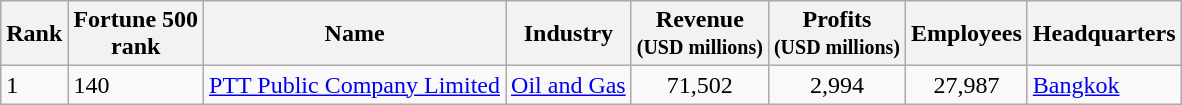<table class="wikitable sortable">
<tr>
<th>Rank</th>
<th>Fortune 500<br>rank</th>
<th>Name</th>
<th>Industry</th>
<th>Revenue<br><small>(USD millions)</small></th>
<th>Profits<br><small>(USD millions)</small></th>
<th>Employees</th>
<th>Headquarters</th>
</tr>
<tr>
<td>1</td>
<td>140</td>
<td><a href='#'>PTT Public Company Limited</a></td>
<td><a href='#'>Oil and Gas</a></td>
<td style="text-align:center;">71,502</td>
<td style="text-align:center;">2,994</td>
<td style="text-align:center;">27,987</td>
<td><a href='#'>Bangkok</a></td>
</tr>
</table>
